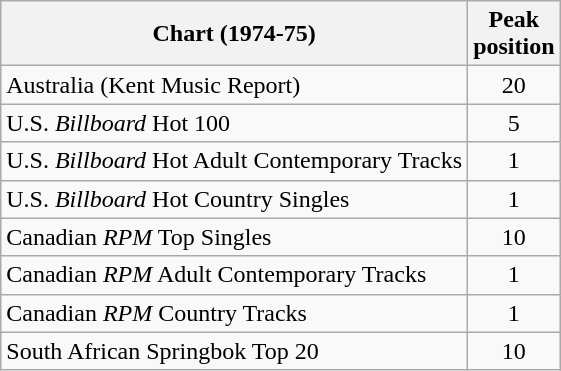<table class="wikitable sortable">
<tr>
<th align="left">Chart (1974-75)</th>
<th align="center">Peak<br>position</th>
</tr>
<tr>
<td align="left">Australia (Kent Music Report)</td>
<td align="center">20</td>
</tr>
<tr>
<td align="left">U.S. <em>Billboard</em> Hot 100</td>
<td align="center">5</td>
</tr>
<tr>
<td align="left">U.S. <em>Billboard</em> Hot Adult Contemporary Tracks</td>
<td align="center">1</td>
</tr>
<tr>
<td align="left">U.S. <em>Billboard</em> Hot Country Singles</td>
<td align="center">1</td>
</tr>
<tr>
<td align="left">Canadian <em>RPM</em> Top Singles</td>
<td align="center">10</td>
</tr>
<tr>
<td align="left">Canadian <em>RPM</em> Adult Contemporary Tracks</td>
<td align="center">1</td>
</tr>
<tr>
<td align="left">Canadian <em>RPM</em> Country Tracks</td>
<td align="center">1</td>
</tr>
<tr>
<td align="left">South African Springbok Top 20</td>
<td align="center">10</td>
</tr>
</table>
